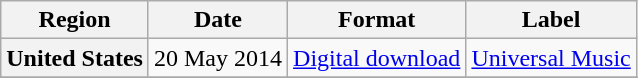<table class="wikitable plainrowheaders">
<tr>
<th scope="col">Region</th>
<th scope="col">Date</th>
<th scope="col">Format</th>
<th scope="col">Label</th>
</tr>
<tr>
<th scope="row">United States</th>
<td>20 May 2014</td>
<td><a href='#'>Digital download</a></td>
<td><a href='#'>Universal Music</a></td>
</tr>
<tr>
</tr>
</table>
